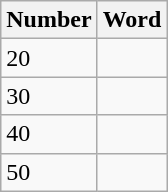<table class="wikitable">
<tr>
<th>Number</th>
<th>Word</th>
</tr>
<tr>
<td>20</td>
<td><em></em> </td>
</tr>
<tr>
<td>30</td>
<td><em></em> </td>
</tr>
<tr>
<td>40</td>
<td><em></em> </td>
</tr>
<tr>
<td>50</td>
<td><em></em> </td>
</tr>
</table>
